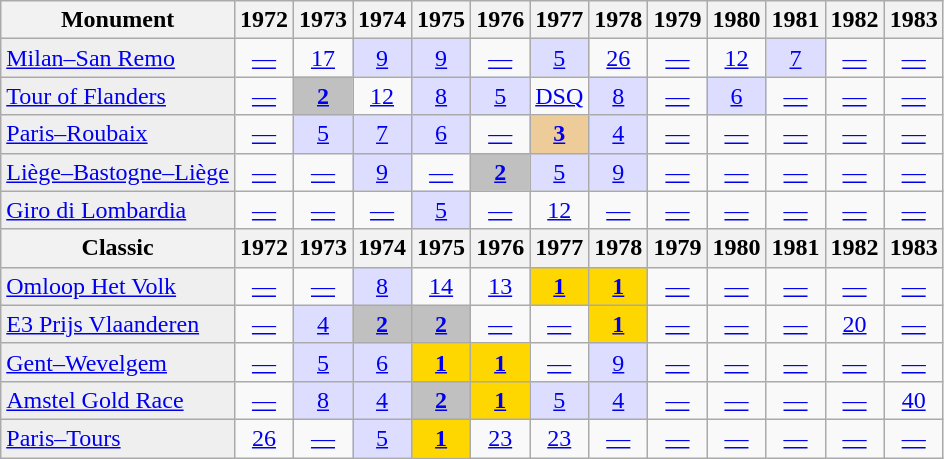<table class="wikitable">
<tr>
<th>Monument</th>
<th scope="col">1972</th>
<th scope="col">1973</th>
<th scope="col">1974</th>
<th scope="col">1975</th>
<th scope="col">1976</th>
<th scope="col">1977</th>
<th scope="col">1978</th>
<th scope="col">1979</th>
<th scope="col">1980</th>
<th scope="col">1981</th>
<th scope="col">1982</th>
<th scope="col">1983</th>
</tr>
<tr style="text-align:center;">
<td style="text-align:left; background:#efefef;"><a href='#'>Milan–San Remo</a></td>
<td><a href='#'>—</a></td>
<td><a href='#'>17</a></td>
<td style="background:#ddf;"><a href='#'>9</a></td>
<td style="background:#ddf;"><a href='#'>9</a></td>
<td><a href='#'>—</a></td>
<td style="background:#ddf;"><a href='#'>5</a></td>
<td><a href='#'>26</a></td>
<td><a href='#'>—</a></td>
<td><a href='#'>12</a></td>
<td style="background:#ddf;"><a href='#'>7</a></td>
<td><a href='#'>—</a></td>
<td><a href='#'>—</a></td>
</tr>
<tr style="text-align:center;">
<td style="text-align:left; background:#efefef;"><a href='#'>Tour of Flanders</a></td>
<td><a href='#'>—</a></td>
<td style="background:silver;"><a href='#'><strong>2</strong></a></td>
<td><a href='#'>12</a></td>
<td style="background:#ddf;"><a href='#'>8</a></td>
<td style="background:#ddf;"><a href='#'>5</a></td>
<td><a href='#'>DSQ</a></td>
<td style="background:#ddf;"><a href='#'>8</a></td>
<td><a href='#'>—</a></td>
<td style="background:#ddf;"><a href='#'>6</a></td>
<td><a href='#'>—</a></td>
<td><a href='#'>—</a></td>
<td><a href='#'>—</a></td>
</tr>
<tr style="text-align:center;">
<td style="text-align:left; background:#efefef;"><a href='#'>Paris–Roubaix</a></td>
<td><a href='#'>—</a></td>
<td style="background:#ddf;"><a href='#'>5</a></td>
<td style="background:#ddf;"><a href='#'>7</a></td>
<td style="background:#ddf;"><a href='#'>6</a></td>
<td><a href='#'>—</a></td>
<td style="background:#ec9;"><a href='#'><strong>3</strong></a></td>
<td style="background:#ddf;"><a href='#'>4</a></td>
<td><a href='#'>—</a></td>
<td><a href='#'>—</a></td>
<td><a href='#'>—</a></td>
<td><a href='#'>—</a></td>
<td><a href='#'>—</a></td>
</tr>
<tr style="text-align:center;">
<td style="text-align:left; background:#efefef;"><a href='#'>Liège–Bastogne–Liège</a></td>
<td><a href='#'>—</a></td>
<td><a href='#'>—</a></td>
<td style="background:#ddf;"><a href='#'>9</a></td>
<td><a href='#'>—</a></td>
<td style="background:silver;"><a href='#'><strong>2</strong></a></td>
<td style="background:#ddf;"><a href='#'>5</a></td>
<td style="background:#ddf;"><a href='#'>9</a></td>
<td><a href='#'>—</a></td>
<td><a href='#'>—</a></td>
<td><a href='#'>—</a></td>
<td><a href='#'>—</a></td>
<td><a href='#'>—</a></td>
</tr>
<tr style="text-align:center;">
<td style="text-align:left; background:#efefef;"><a href='#'>Giro di Lombardia</a></td>
<td><a href='#'>—</a></td>
<td><a href='#'>—</a></td>
<td><a href='#'>—</a></td>
<td style="background:#ddf;"><a href='#'>5</a></td>
<td><a href='#'>—</a></td>
<td><a href='#'>12</a></td>
<td><a href='#'>—</a></td>
<td><a href='#'>—</a></td>
<td><a href='#'>—</a></td>
<td><a href='#'>—</a></td>
<td><a href='#'>—</a></td>
<td><a href='#'>—</a></td>
</tr>
<tr>
<th>Classic</th>
<th scope="col">1972</th>
<th scope="col">1973</th>
<th scope="col">1974</th>
<th scope="col">1975</th>
<th scope="col">1976</th>
<th scope="col">1977</th>
<th scope="col">1978</th>
<th scope="col">1979</th>
<th scope="col">1980</th>
<th scope="col">1981</th>
<th scope="col">1982</th>
<th scope="col">1983</th>
</tr>
<tr style="text-align:center;">
<td style="text-align:left; background:#efefef;"><a href='#'>Omloop Het Volk</a></td>
<td><a href='#'>—</a></td>
<td><a href='#'>—</a></td>
<td style="background:#ddf;"><a href='#'>8</a></td>
<td><a href='#'>14</a></td>
<td><a href='#'>13</a></td>
<td style="background:gold;"><a href='#'><strong>1</strong></a></td>
<td style="background:gold;"><a href='#'><strong>1</strong></a></td>
<td><a href='#'>—</a></td>
<td><a href='#'>—</a></td>
<td><a href='#'>—</a></td>
<td><a href='#'>—</a></td>
<td><a href='#'>—</a></td>
</tr>
<tr style="text-align:center;">
<td style="text-align:left; background:#efefef;"><a href='#'>E3 Prijs Vlaanderen</a></td>
<td><a href='#'>—</a></td>
<td style="background:#ddf;"><a href='#'>4</a></td>
<td style="background:silver;"><a href='#'><strong>2</strong></a></td>
<td style="background:silver;"><a href='#'><strong>2</strong></a></td>
<td><a href='#'>—</a></td>
<td><a href='#'>—</a></td>
<td style="background:gold;"><a href='#'><strong>1</strong></a></td>
<td><a href='#'>—</a></td>
<td><a href='#'>—</a></td>
<td><a href='#'>—</a></td>
<td><a href='#'>20</a></td>
<td><a href='#'>—</a></td>
</tr>
<tr style="text-align:center;">
<td style="text-align:left; background:#efefef;"><a href='#'>Gent–Wevelgem</a></td>
<td><a href='#'>—</a></td>
<td style="background:#ddf;"><a href='#'>5</a></td>
<td style="background:#ddf;"><a href='#'>6</a></td>
<td style="background:gold;"><a href='#'><strong>1</strong></a></td>
<td style="background:gold;"><a href='#'><strong>1</strong></a></td>
<td><a href='#'>—</a></td>
<td style="background:#ddf;"><a href='#'>9</a></td>
<td><a href='#'>—</a></td>
<td><a href='#'>—</a></td>
<td><a href='#'>—</a></td>
<td><a href='#'>—</a></td>
<td><a href='#'>—</a></td>
</tr>
<tr style="text-align:center;">
<td style="text-align:left; background:#efefef;"><a href='#'>Amstel Gold Race</a></td>
<td><a href='#'>—</a></td>
<td style="background:#ddf;"><a href='#'>8</a></td>
<td style="background:#ddf;"><a href='#'>4</a></td>
<td style="background:silver;"><a href='#'><strong>2</strong></a></td>
<td style="background:gold;"><a href='#'><strong>1</strong></a></td>
<td style="background:#ddf;"><a href='#'>5</a></td>
<td style="background:#ddf;"><a href='#'>4</a></td>
<td><a href='#'>—</a></td>
<td><a href='#'>—</a></td>
<td><a href='#'>—</a></td>
<td><a href='#'>—</a></td>
<td><a href='#'>40</a></td>
</tr>
<tr style="text-align:center;">
<td style="text-align:left; background:#efefef;"><a href='#'>Paris–Tours</a></td>
<td><a href='#'>26</a></td>
<td><a href='#'>—</a></td>
<td style="background:#ddf;"><a href='#'>5</a></td>
<td style="background:gold;"><a href='#'><strong>1</strong></a></td>
<td><a href='#'>23</a></td>
<td><a href='#'>23</a></td>
<td><a href='#'>—</a></td>
<td><a href='#'>—</a></td>
<td><a href='#'>—</a></td>
<td><a href='#'>—</a></td>
<td><a href='#'>—</a></td>
<td><a href='#'>—</a></td>
</tr>
</table>
